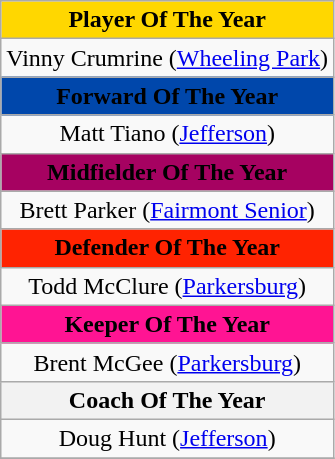<table class="wikitable" style="text-align:center">
<tr>
<th colspan="3" style="background-color: gold">Player Of The Year</th>
</tr>
<tr>
<td colspan="3">Vinny Crumrine (<a href='#'>Wheeling Park</a>)</td>
</tr>
<tr>
<th colspan="3" style="background-color: #0047AB">Forward Of The Year</th>
</tr>
<tr>
<td colspan="3">Matt Tiano (<a href='#'>Jefferson</a>)</td>
</tr>
<tr>
<th colspan="3" style="background-color: #a60261">Midfielder Of The Year</th>
</tr>
<tr>
<td colspan="3">Brett Parker (<a href='#'>Fairmont Senior</a>)</td>
</tr>
<tr>
<th colspan="3" style="background-color: #ff2301">Defender Of The Year</th>
</tr>
<tr>
<td colspan="3">Todd McClure (<a href='#'>Parkersburg</a>)</td>
</tr>
<tr>
<th colspan="3" style="background-color: #ff1493">Keeper Of The Year</th>
</tr>
<tr>
<td colspan="3">Brent McGee (<a href='#'>Parkersburg</a>)</td>
</tr>
<tr>
<th colspan="3">Coach Of The Year</th>
</tr>
<tr>
<td colspan="3">Doug Hunt (<a href='#'>Jefferson</a>)</td>
</tr>
<tr>
</tr>
</table>
